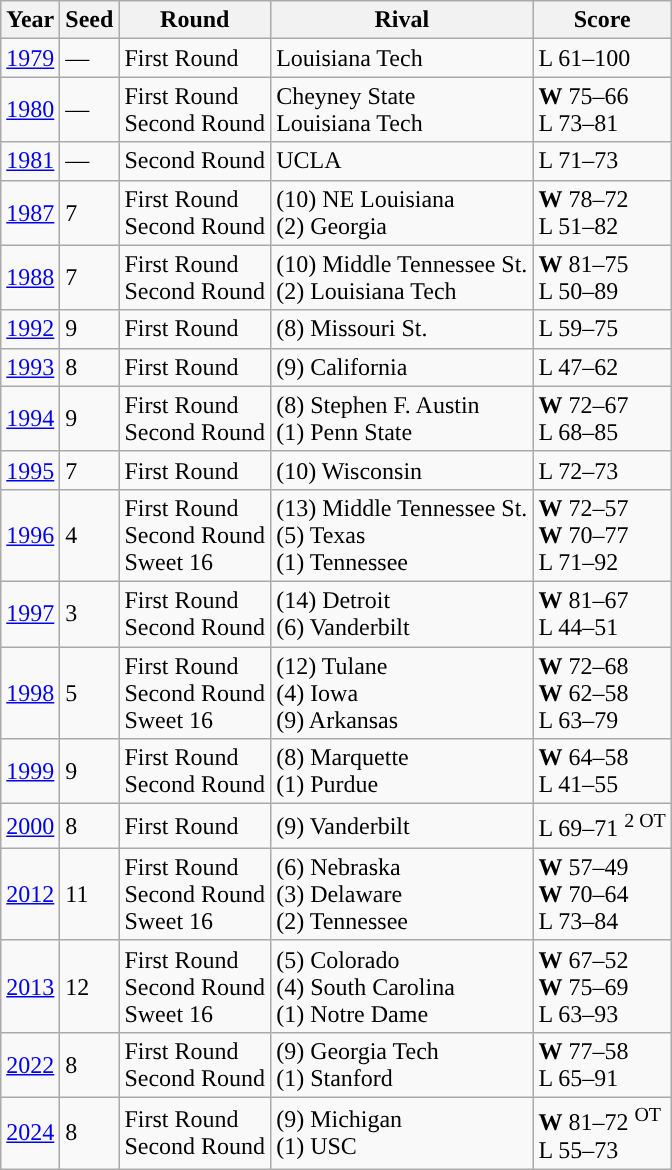<table class="wikitable"; style= text-align:>
<tr>
<th width=px>Year</th>
<th width=px>Seed</th>
<th width=px>Round</th>
<th width=px>Rival</th>
<th width=px>Score</th>
</tr>
<tr>
<td><a href='#'>1979</a></td>
<td>—</td>
<td>First Round</td>
<td>Louisiana Tech</td>
<td>L 61–100</td>
</tr>
<tr>
<td><a href='#'>1980</a></td>
<td>—</td>
<td>First Round<br>Second Round</td>
<td>Cheyney State<br>Louisiana Tech</td>
<td><strong>W</strong> 75–66<br>L 73–81</td>
</tr>
<tr>
<td><a href='#'>1981</a></td>
<td>—</td>
<td>Second Round</td>
<td>UCLA</td>
<td>L 71–73</td>
</tr>
<tr>
<td><a href='#'>1987</a></td>
<td>7</td>
<td>First Round<br>Second Round</td>
<td>(10) NE Louisiana<br>(2) Georgia</td>
<td><strong>W</strong> 78–72<br>L 51–82</td>
</tr>
<tr>
<td><a href='#'>1988</a></td>
<td>7</td>
<td>First Round<br>Second Round</td>
<td>(10) Middle Tennessee St.<br>(2) Louisiana Tech</td>
<td><strong>W</strong> 81–75<br>L 50–89</td>
</tr>
<tr>
<td><a href='#'>1992</a></td>
<td>9</td>
<td>First Round</td>
<td>(8) Missouri St.</td>
<td>L 59–75</td>
</tr>
<tr>
<td><a href='#'>1993</a></td>
<td>8</td>
<td>First Round</td>
<td>(9) California</td>
<td>L 47–62</td>
</tr>
<tr>
<td><a href='#'>1994</a></td>
<td>9</td>
<td>First Round<br>Second Round</td>
<td>(8) Stephen F. Austin<br>(1) Penn State</td>
<td><strong>W</strong> 72–67<br>L 68–85</td>
</tr>
<tr>
<td><a href='#'>1995</a></td>
<td>7</td>
<td>First Round</td>
<td>(10) Wisconsin</td>
<td>L 72–73</td>
</tr>
<tr>
<td><a href='#'>1996</a></td>
<td>4</td>
<td>First Round<br>Second Round<br>Sweet 16</td>
<td>(13) Middle Tennessee St.<br>(5) Texas<br>(1) Tennessee</td>
<td><strong>W</strong> 72–57<br><strong>W</strong> 70–77<br>L 71–92</td>
</tr>
<tr>
<td><a href='#'>1997</a></td>
<td>3</td>
<td>First Round<br>Second Round</td>
<td>(14) Detroit<br>(6) Vanderbilt</td>
<td><strong>W</strong> 81–67<br> L 44–51</td>
</tr>
<tr>
<td><a href='#'>1998</a></td>
<td>5</td>
<td>First Round<br>Second Round<br>Sweet 16</td>
<td>(12) Tulane<br>(4) Iowa<br>(9) Arkansas</td>
<td><strong>W</strong>  72–68<br><strong>W</strong> 62–58<br>L 63–79</td>
</tr>
<tr>
<td><a href='#'>1999</a></td>
<td>9</td>
<td>First Round<br>Second Round</td>
<td>(8) Marquette<br>(1) Purdue</td>
<td><strong>W</strong> 64–58<br>L 41–55</td>
</tr>
<tr>
<td><a href='#'>2000</a></td>
<td>8</td>
<td>First Round</td>
<td>(9) Vanderbilt</td>
<td>L 69–71 <sup>2 OT</sup></td>
</tr>
<tr>
<td><a href='#'>2012</a></td>
<td>11</td>
<td>First Round<br>Second Round<br>Sweet 16</td>
<td>(6) Nebraska<br>(3) Delaware<br>(2) Tennessee</td>
<td><strong>W</strong> 57–49<br><strong>W</strong> 70–64<br>L 73–84</td>
</tr>
<tr>
<td><a href='#'>2013</a></td>
<td>12</td>
<td>First Round<br>Second Round<br>Sweet 16</td>
<td>(5) Colorado<br>(4) South Carolina<br> (1) Notre Dame</td>
<td><strong>W</strong> 67–52<br><strong>W</strong> 75–69<br>L 63–93</td>
</tr>
<tr>
<td><a href='#'>2022</a></td>
<td>8</td>
<td>First Round<br>Second Round</td>
<td>(9) Georgia Tech<br>(1) Stanford</td>
<td><strong>W</strong> 77–58<br>L 65–91</td>
</tr>
<tr>
<td><a href='#'>2024</a></td>
<td>8</td>
<td>First Round<br>Second Round</td>
<td>(9) Michigan<br>(1) USC</td>
<td><strong>W</strong> 81–72 <sup>OT</sup> <br>L 55–73</td>
</tr>
</table>
